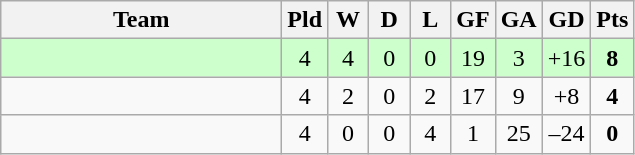<table class="wikitable" style="text-align:center;">
<tr>
<th width=180>Team</th>
<th width=20>Pld</th>
<th width=20>W</th>
<th width=20>D</th>
<th width=20>L</th>
<th width=20>GF</th>
<th width=20>GA</th>
<th width=20>GD</th>
<th width=20>Pts</th>
</tr>
<tr bgcolor="ccffcc">
<td align="left"></td>
<td>4</td>
<td>4</td>
<td>0</td>
<td>0</td>
<td>19</td>
<td>3</td>
<td>+16</td>
<td><strong>8</strong></td>
</tr>
<tr>
<td align="left"></td>
<td>4</td>
<td>2</td>
<td>0</td>
<td>2</td>
<td>17</td>
<td>9</td>
<td>+8</td>
<td><strong>4</strong></td>
</tr>
<tr>
<td align="left"></td>
<td>4</td>
<td>0</td>
<td>0</td>
<td>4</td>
<td>1</td>
<td>25</td>
<td>–24</td>
<td><strong>0</strong></td>
</tr>
</table>
